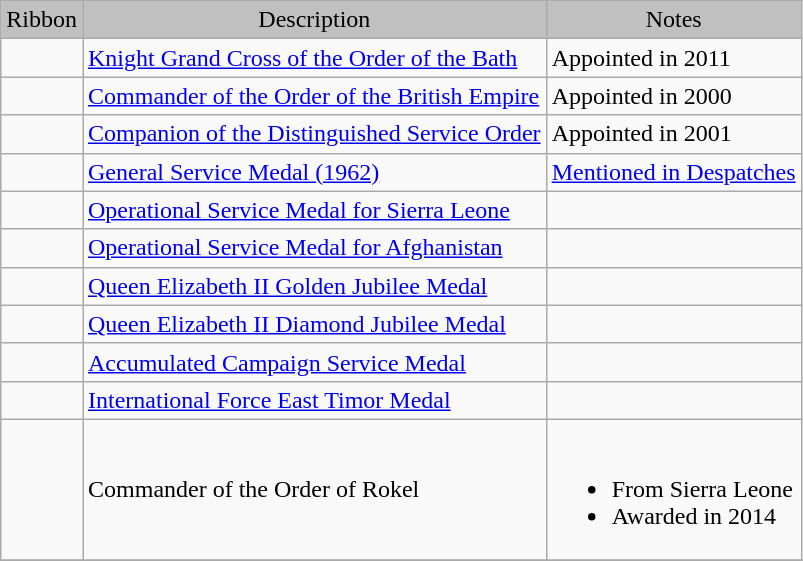<table class="wikitable">
<tr style="background:silver;" align="center">
<td>Ribbon</td>
<td>Description</td>
<td>Notes</td>
</tr>
<tr>
<td></td>
<td><a href='#'>Knight Grand Cross of the Order of the Bath</a></td>
<td>Appointed in 2011</td>
</tr>
<tr>
<td></td>
<td><a href='#'>Commander of the Order of the British Empire</a></td>
<td>Appointed in 2000</td>
</tr>
<tr>
<td></td>
<td><a href='#'>Companion of the Distinguished Service Order</a></td>
<td>Appointed in 2001</td>
</tr>
<tr>
<td></td>
<td><a href='#'>General Service Medal (1962)</a></td>
<td><a href='#'>Mentioned in Despatches</a></td>
</tr>
<tr>
<td></td>
<td><a href='#'>Operational Service Medal for Sierra Leone</a></td>
<td></td>
</tr>
<tr>
<td></td>
<td><a href='#'>Operational Service Medal for Afghanistan</a></td>
<td></td>
</tr>
<tr>
<td></td>
<td><a href='#'>Queen Elizabeth II Golden Jubilee Medal</a></td>
<td></td>
</tr>
<tr>
<td></td>
<td><a href='#'>Queen Elizabeth II Diamond Jubilee Medal</a></td>
<td></td>
</tr>
<tr>
<td></td>
<td><a href='#'>Accumulated Campaign Service Medal</a></td>
<td></td>
</tr>
<tr>
<td></td>
<td><a href='#'>International Force East Timor Medal</a></td>
<td></td>
</tr>
<tr>
<td></td>
<td>Commander of the Order of Rokel</td>
<td><br><ul><li>From Sierra Leone</li><li>Awarded in 2014</li></ul></td>
</tr>
<tr>
</tr>
</table>
